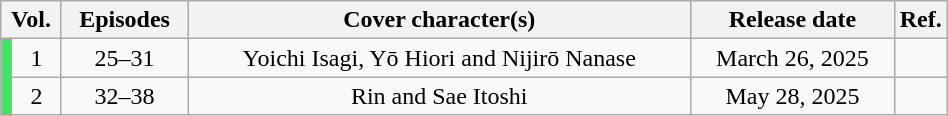<table class="wikitable" style="text-align: center; width: 50%;">
<tr>
<th colspan="2">Vol.</th>
<th>Episodes</th>
<th>Cover character(s)</th>
<th scope="column">Release date</th>
<th width="5%">Ref.</th>
</tr>
<tr>
<td rowspan="4" width="1%" style="background: #39E75F;"></td>
<td>1</td>
<td>25–31</td>
<td>Yoichi Isagi, Yō Hiori and Nijirō Nanase</td>
<td>March 26, 2025</td>
<td></td>
</tr>
<tr>
<td>2</td>
<td>32–38</td>
<td>Rin and Sae Itoshi</td>
<td>May 28, 2025</td>
<td></td>
</tr>
</table>
